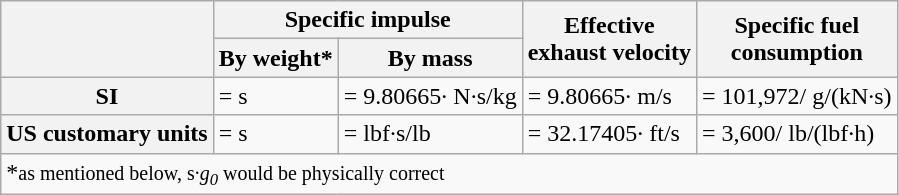<table class="wikitable">
<tr>
<th rowspan=2></th>
<th colspan=2>Specific impulse</th>
<th rowspan=2>Effective <br>exhaust velocity</th>
<th rowspan=2>Specific fuel <br>consumption</th>
</tr>
<tr>
<th>By weight*</th>
<th>By mass</th>
</tr>
<tr>
<th>SI</th>
<td>=  s</td>
<td>= 9.80665· N·s/kg</td>
<td>= 9.80665· m/s</td>
<td>= 101,972/ g/(kN·s)</td>
</tr>
<tr>
<th>US customary units</th>
<td>=  s</td>
<td>=  lbf·s/lb</td>
<td>= 32.17405· ft/s</td>
<td>= 3,600/ lb/(lbf·h)</td>
</tr>
<tr>
<td colspan="5">*<small>as mentioned below,  s·<em>g<sub>0</sub></em> would be physically correct </small></td>
</tr>
</table>
